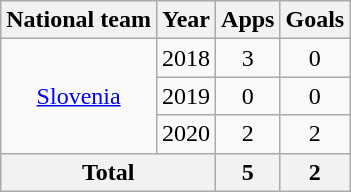<table class="wikitable" style="text-align:center">
<tr>
<th>National team</th>
<th>Year</th>
<th>Apps</th>
<th>Goals</th>
</tr>
<tr>
<td rowspan="3"><a href='#'>Slovenia</a></td>
<td>2018</td>
<td>3</td>
<td>0</td>
</tr>
<tr>
<td>2019</td>
<td>0</td>
<td>0</td>
</tr>
<tr>
<td>2020</td>
<td>2</td>
<td>2</td>
</tr>
<tr>
<th colspan="2">Total</th>
<th>5</th>
<th>2</th>
</tr>
</table>
